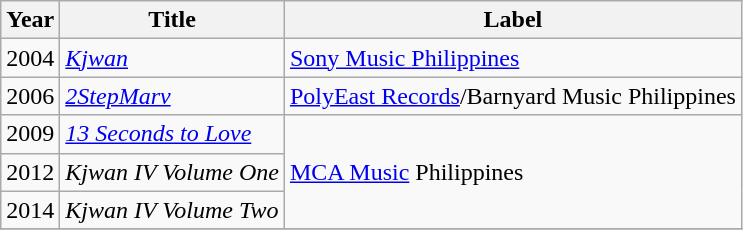<table class="wikitable">
<tr>
<th>Year</th>
<th>Title</th>
<th>Label</th>
</tr>
<tr>
<td>2004</td>
<td><em><a href='#'>Kjwan</a></em></td>
<td><a href='#'>Sony Music Philippines</a></td>
</tr>
<tr>
<td>2006</td>
<td><em><a href='#'>2StepMarv</a></em></td>
<td><a href='#'>PolyEast Records</a>/Barnyard Music Philippines</td>
</tr>
<tr>
<td>2009</td>
<td><em><a href='#'>13 Seconds to Love</a></em></td>
<td rowspan="3"><a href='#'>MCA Music</a> Philippines</td>
</tr>
<tr>
<td>2012</td>
<td><em>Kjwan IV Volume One</em></td>
</tr>
<tr>
<td>2014</td>
<td><em>Kjwan IV Volume Two</em></td>
</tr>
<tr>
</tr>
</table>
